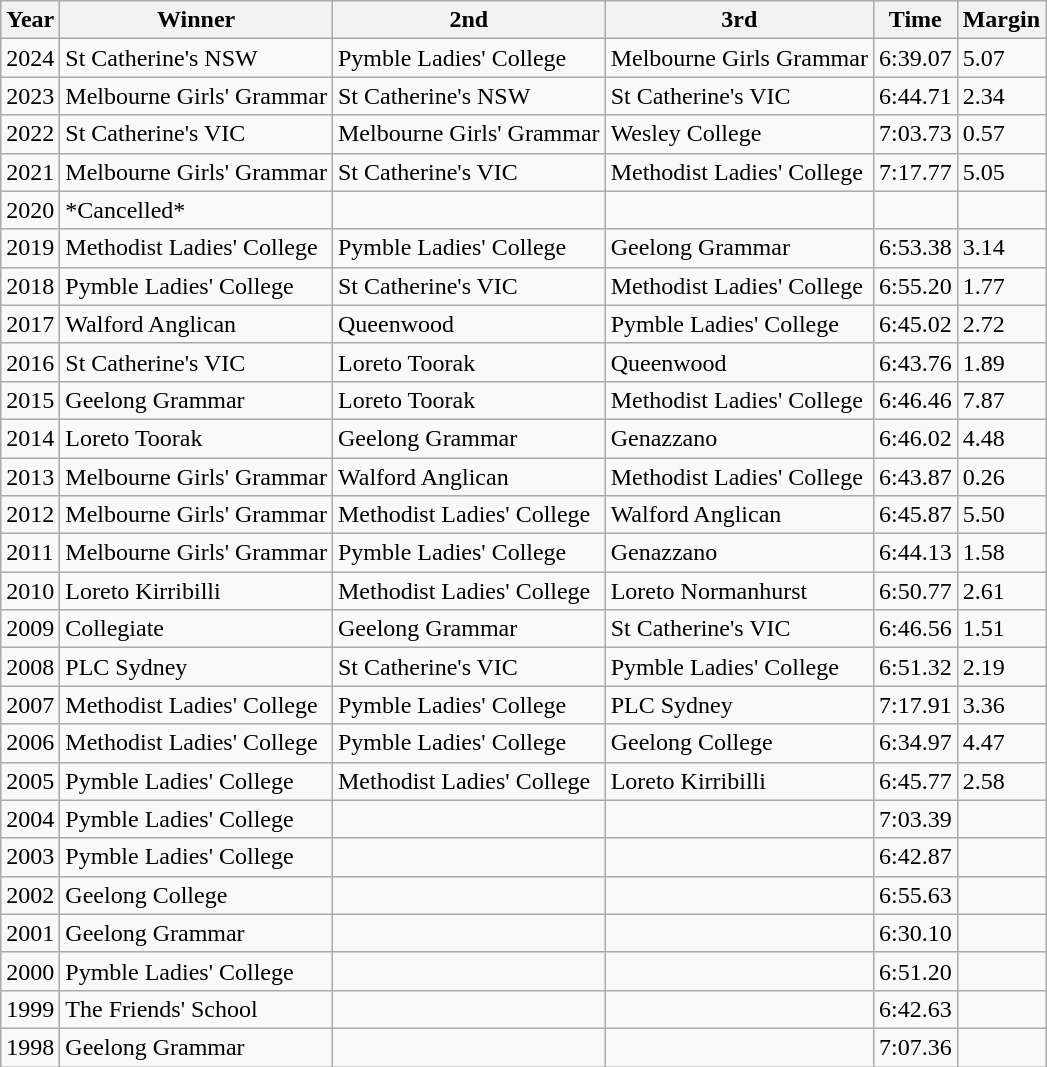<table class="wikitable">
<tr>
<th>Year</th>
<th>Winner</th>
<th>2nd</th>
<th>3rd</th>
<th>Time</th>
<th>Margin</th>
</tr>
<tr>
<td>2024</td>
<td>St Catherine's NSW</td>
<td>Pymble Ladies' College</td>
<td>Melbourne Girls Grammar</td>
<td>6:39.07</td>
<td>5.07</td>
</tr>
<tr>
<td>2023</td>
<td>Melbourne Girls' Grammar</td>
<td>St Catherine's NSW</td>
<td>St Catherine's VIC</td>
<td>6:44.71</td>
<td>2.34</td>
</tr>
<tr>
<td>2022</td>
<td>St Catherine's VIC</td>
<td>Melbourne Girls' Grammar</td>
<td>Wesley College</td>
<td>7:03.73</td>
<td>0.57</td>
</tr>
<tr>
<td>2021</td>
<td>Melbourne Girls' Grammar</td>
<td>St Catherine's VIC</td>
<td>Methodist Ladies' College</td>
<td>7:17.77</td>
<td>5.05</td>
</tr>
<tr>
<td>2020</td>
<td>*Cancelled*</td>
<td></td>
<td></td>
<td></td>
<td></td>
</tr>
<tr>
<td>2019</td>
<td>Methodist Ladies' College</td>
<td>Pymble Ladies' College</td>
<td>Geelong Grammar</td>
<td>6:53.38</td>
<td>3.14</td>
</tr>
<tr>
<td>2018</td>
<td>Pymble Ladies' College</td>
<td>St Catherine's VIC</td>
<td>Methodist Ladies' College</td>
<td>6:55.20</td>
<td>1.77</td>
</tr>
<tr>
<td>2017</td>
<td>Walford Anglican</td>
<td>Queenwood</td>
<td>Pymble Ladies' College</td>
<td>6:45.02</td>
<td>2.72</td>
</tr>
<tr>
<td>2016</td>
<td>St Catherine's VIC</td>
<td>Loreto Toorak</td>
<td>Queenwood</td>
<td>6:43.76</td>
<td>1.89</td>
</tr>
<tr>
<td>2015</td>
<td>Geelong Grammar</td>
<td>Loreto Toorak</td>
<td>Methodist Ladies' College</td>
<td>6:46.46</td>
<td>7.87</td>
</tr>
<tr>
<td>2014</td>
<td>Loreto Toorak</td>
<td>Geelong Grammar</td>
<td>Genazzano</td>
<td>6:46.02</td>
<td>4.48</td>
</tr>
<tr>
<td>2013</td>
<td>Melbourne Girls' Grammar</td>
<td>Walford Anglican</td>
<td>Methodist Ladies' College</td>
<td>6:43.87</td>
<td>0.26</td>
</tr>
<tr>
<td>2012</td>
<td>Melbourne Girls' Grammar</td>
<td>Methodist Ladies' College</td>
<td>Walford Anglican</td>
<td>6:45.87</td>
<td>5.50</td>
</tr>
<tr>
<td>2011</td>
<td>Melbourne Girls' Grammar</td>
<td>Pymble Ladies' College</td>
<td>Genazzano</td>
<td>6:44.13</td>
<td>1.58</td>
</tr>
<tr>
<td>2010</td>
<td>Loreto Kirribilli</td>
<td>Methodist Ladies' College</td>
<td>Loreto Normanhurst</td>
<td>6:50.77</td>
<td>2.61</td>
</tr>
<tr>
<td>2009</td>
<td>Collegiate</td>
<td>Geelong Grammar</td>
<td>St Catherine's VIC</td>
<td>6:46.56</td>
<td>1.51</td>
</tr>
<tr>
<td>2008</td>
<td>PLC Sydney</td>
<td>St Catherine's VIC</td>
<td>Pymble Ladies' College</td>
<td>6:51.32</td>
<td>2.19</td>
</tr>
<tr>
<td>2007</td>
<td>Methodist Ladies' College</td>
<td>Pymble Ladies' College</td>
<td>PLC Sydney</td>
<td>7:17.91</td>
<td>3.36</td>
</tr>
<tr>
<td>2006</td>
<td>Methodist Ladies' College</td>
<td>Pymble Ladies' College</td>
<td>Geelong College</td>
<td>6:34.97</td>
<td>4.47</td>
</tr>
<tr>
<td>2005</td>
<td>Pymble Ladies' College</td>
<td>Methodist Ladies' College</td>
<td>Loreto Kirribilli</td>
<td>6:45.77</td>
<td>2.58</td>
</tr>
<tr>
<td>2004</td>
<td>Pymble Ladies' College</td>
<td></td>
<td></td>
<td>7:03.39</td>
<td></td>
</tr>
<tr>
<td>2003</td>
<td>Pymble Ladies' College</td>
<td></td>
<td></td>
<td>6:42.87</td>
<td></td>
</tr>
<tr>
<td>2002</td>
<td>Geelong College</td>
<td></td>
<td></td>
<td>6:55.63</td>
<td></td>
</tr>
<tr>
<td>2001</td>
<td>Geelong Grammar</td>
<td></td>
<td></td>
<td>6:30.10</td>
<td></td>
</tr>
<tr>
<td>2000</td>
<td>Pymble Ladies' College</td>
<td></td>
<td></td>
<td>6:51.20</td>
<td></td>
</tr>
<tr>
<td>1999</td>
<td>The Friends' School</td>
<td></td>
<td></td>
<td>6:42.63</td>
<td></td>
</tr>
<tr>
<td>1998</td>
<td>Geelong Grammar</td>
<td></td>
<td></td>
<td>7:07.36</td>
<td></td>
</tr>
</table>
